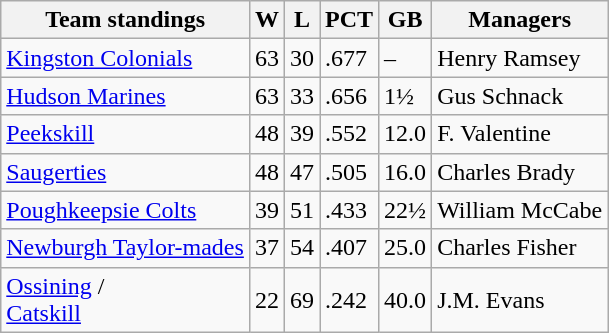<table class="wikitable">
<tr>
<th>Team standings</th>
<th>W</th>
<th>L</th>
<th>PCT</th>
<th>GB</th>
<th>Managers</th>
</tr>
<tr>
<td><a href='#'>Kingston Colonials</a></td>
<td>63</td>
<td>30</td>
<td>.677</td>
<td>–</td>
<td>Henry Ramsey</td>
</tr>
<tr>
<td><a href='#'>Hudson Marines</a></td>
<td>63</td>
<td>33</td>
<td>.656</td>
<td>1½</td>
<td>Gus Schnack</td>
</tr>
<tr>
<td><a href='#'>Peekskill</a></td>
<td>48</td>
<td>39</td>
<td>.552</td>
<td>12.0</td>
<td>F. Valentine</td>
</tr>
<tr>
<td><a href='#'>Saugerties</a></td>
<td>48</td>
<td>47</td>
<td>.505</td>
<td>16.0</td>
<td>Charles Brady</td>
</tr>
<tr>
<td><a href='#'>Poughkeepsie Colts</a></td>
<td>39</td>
<td>51</td>
<td>.433</td>
<td>22½</td>
<td>William McCabe</td>
</tr>
<tr>
<td><a href='#'>Newburgh Taylor-mades</a></td>
<td>37</td>
<td>54</td>
<td>.407</td>
<td>25.0</td>
<td>Charles Fisher</td>
</tr>
<tr>
<td><a href='#'>Ossining</a> /<br> <a href='#'>Catskill</a></td>
<td>22</td>
<td>69</td>
<td>.242</td>
<td>40.0</td>
<td>J.M. Evans</td>
</tr>
</table>
